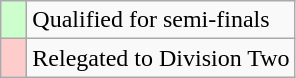<table class="wikitable">
<tr>
<td width=10px bgcolor="#ccffcc"></td>
<td>Qualified for semi-finals</td>
</tr>
<tr>
<td width=10px bgcolor="#ffcccc"></td>
<td>Relegated to Division Two</td>
</tr>
</table>
